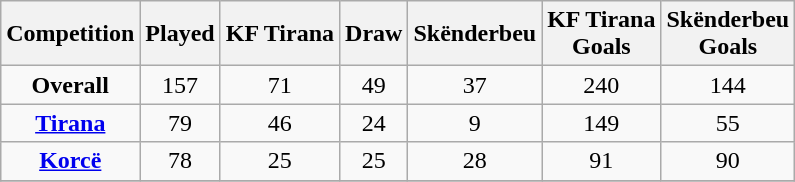<table class=wikitable style="text-align:center">
<tr>
<th>Competition</th>
<th>Played</th>
<th>KF Tirana</th>
<th>Draw</th>
<th>Skënderbeu</th>
<th>KF Tirana <br> Goals</th>
<th>Skënderbeu <br> Goals</th>
</tr>
<tr>
<td><strong>Overall</strong></td>
<td>157</td>
<td>71</td>
<td>49</td>
<td>37</td>
<td>240</td>
<td>144</td>
</tr>
<tr>
<td><strong><a href='#'>Tirana</a></strong></td>
<td>79</td>
<td>46</td>
<td>24</td>
<td>9</td>
<td>149</td>
<td>55</td>
</tr>
<tr>
<td><strong><a href='#'>Korcë</a></strong></td>
<td>78</td>
<td>25</td>
<td>25</td>
<td>28</td>
<td>91</td>
<td>90</td>
</tr>
<tr>
</tr>
</table>
